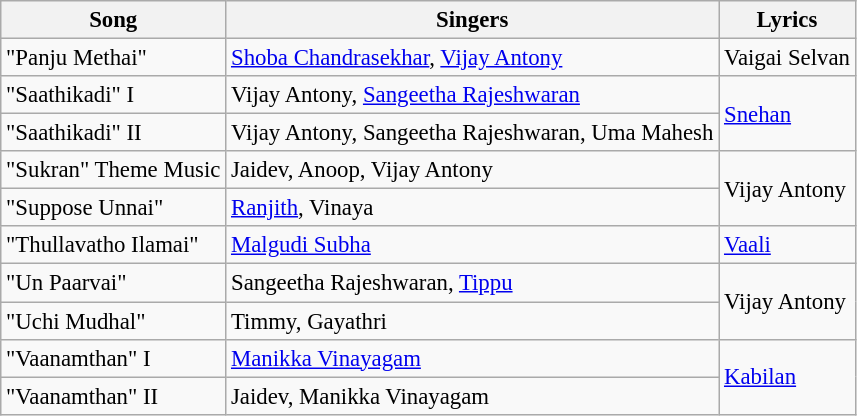<table class="wikitable" style="font-size:95%;">
<tr>
<th>Song</th>
<th>Singers</th>
<th>Lyrics</th>
</tr>
<tr>
<td>"Panju Methai"</td>
<td><a href='#'>Shoba Chandrasekhar</a>, <a href='#'>Vijay Antony</a></td>
<td>Vaigai Selvan</td>
</tr>
<tr>
<td>"Saathikadi" I</td>
<td>Vijay Antony, <a href='#'>Sangeetha Rajeshwaran</a></td>
<td rowspan="2"><a href='#'>Snehan</a></td>
</tr>
<tr>
<td>"Saathikadi" II</td>
<td>Vijay Antony, Sangeetha Rajeshwaran, Uma Mahesh</td>
</tr>
<tr>
<td>"Sukran" Theme Music</td>
<td>Jaidev, Anoop, Vijay Antony</td>
<td rowspan=2>Vijay Antony</td>
</tr>
<tr>
<td>"Suppose Unnai"</td>
<td><a href='#'>Ranjith</a>, Vinaya</td>
</tr>
<tr>
<td>"Thullavatho Ilamai"</td>
<td><a href='#'>Malgudi Subha</a></td>
<td><a href='#'>Vaali</a></td>
</tr>
<tr>
<td>"Un Paarvai"</td>
<td>Sangeetha Rajeshwaran, <a href='#'>Tippu</a></td>
<td rowspan=2>Vijay Antony</td>
</tr>
<tr>
<td>"Uchi Mudhal"</td>
<td>Timmy, Gayathri</td>
</tr>
<tr>
<td>"Vaanamthan" I</td>
<td><a href='#'>Manikka Vinayagam</a></td>
<td rowspan=2><a href='#'>Kabilan</a></td>
</tr>
<tr>
<td>"Vaanamthan" II</td>
<td>Jaidev, Manikka Vinayagam</td>
</tr>
</table>
